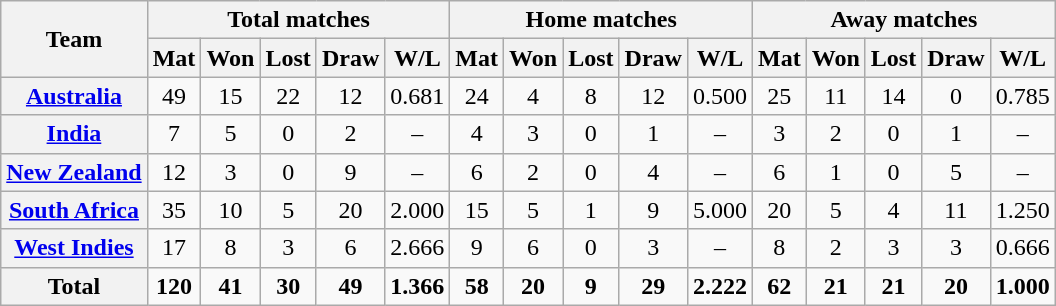<table class="wikitable plainrowheaders sortable" style="text-align:center">
<tr>
<th rowspan=2 scope=col>Team</th>
<th colspan=5 class=unsortable>Total matches</th>
<th colspan=5 class=unsortable>Home matches</th>
<th colspan=5 class=unsortable>Away matches</th>
</tr>
<tr>
<th scope=col data-sort-type=number>Mat</th>
<th scope=col data-sort-type=number>Won</th>
<th scope=col data-sort-type=number>Lost</th>
<th scope=col data-sort-type=number>Draw</th>
<th scope=col data-sort-type=number>W/L</th>
<th scope=col data-sort-type=number>Mat</th>
<th scope=col data-sort-type=number>Won</th>
<th scope=col data-sort-type=number>Lost</th>
<th scope=col data-sort-type=number>Draw</th>
<th scope=col data-sort-type=number>W/L</th>
<th scope=col data-sort-type=number>Mat</th>
<th scope=col data-sort-type=number>Won</th>
<th scope=col data-sort-type=number>Lost</th>
<th scope=col data-sort-type=number>Draw</th>
<th scope=col data-sort-type=number>W/L</th>
</tr>
<tr>
<th scope=row><a href='#'>Australia</a></th>
<td>49</td>
<td>15</td>
<td>22</td>
<td>12</td>
<td>0.681</td>
<td>24</td>
<td>4</td>
<td>8</td>
<td>12</td>
<td>0.500</td>
<td>25</td>
<td>11</td>
<td>14</td>
<td>0</td>
<td>0.785</td>
</tr>
<tr>
<th scope=row><a href='#'>India</a></th>
<td>7</td>
<td>5</td>
<td>0</td>
<td>2</td>
<td>–</td>
<td>4</td>
<td>3</td>
<td>0</td>
<td>1</td>
<td>–</td>
<td>3</td>
<td>2</td>
<td>0</td>
<td>1</td>
<td>–</td>
</tr>
<tr>
<th scope=row><a href='#'>New Zealand</a></th>
<td>12</td>
<td>3</td>
<td>0</td>
<td>9</td>
<td>–</td>
<td>6</td>
<td>2</td>
<td>0</td>
<td>4</td>
<td>–</td>
<td>6</td>
<td>1</td>
<td>0</td>
<td>5</td>
<td>–</td>
</tr>
<tr>
<th scope=row><a href='#'>South Africa</a></th>
<td>35</td>
<td>10</td>
<td>5</td>
<td>20</td>
<td>2.000</td>
<td>15</td>
<td>5</td>
<td>1</td>
<td>9</td>
<td>5.000</td>
<td>20</td>
<td>5</td>
<td>4</td>
<td>11</td>
<td>1.250</td>
</tr>
<tr>
<th scope=row><a href='#'>West Indies</a></th>
<td>17</td>
<td>8</td>
<td>3</td>
<td>6</td>
<td>2.666</td>
<td>9</td>
<td>6</td>
<td>0</td>
<td>3</td>
<td>–</td>
<td>8</td>
<td>2</td>
<td>3</td>
<td>3</td>
<td>0.666</td>
</tr>
<tr class=sortbottom>
<th scope=row><strong>Total</strong></th>
<td><strong>120</strong></td>
<td><strong>41</strong></td>
<td><strong>30</strong></td>
<td><strong>49</strong></td>
<td><strong>1.366</strong></td>
<td><strong>58</strong></td>
<td><strong>20</strong></td>
<td><strong>9</strong></td>
<td><strong>29</strong></td>
<td><strong>2.222</strong></td>
<td><strong>62</strong></td>
<td><strong>21</strong></td>
<td><strong>21</strong></td>
<td><strong>20</strong></td>
<td><strong>1.000</strong></td>
</tr>
</table>
